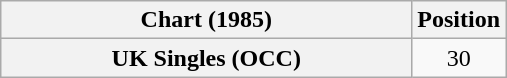<table class="wikitable plainrowheaders">
<tr>
<th style="width: 200pt;">Chart (1985)</th>
<th style="width: 40pt;">Position</th>
</tr>
<tr>
<th scope="row">UK Singles (OCC)</th>
<td align="center">30</td>
</tr>
</table>
